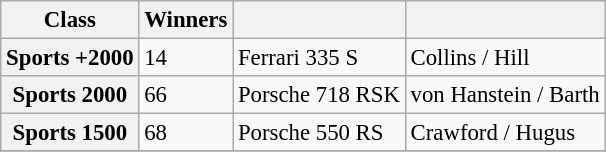<table class="wikitable" style="font-size: 95%">
<tr>
<th>Class</th>
<th>Winners</th>
<th></th>
<th></th>
</tr>
<tr>
<th>Sports +2000</th>
<td>14</td>
<td>Ferrari 335 S</td>
<td>Collins / Hill</td>
</tr>
<tr>
<th>Sports 2000</th>
<td>66</td>
<td>Porsche 718 RSK</td>
<td>von Hanstein / Barth</td>
</tr>
<tr>
<th>Sports 1500</th>
<td>68</td>
<td>Porsche 550 RS</td>
<td>Crawford / Hugus</td>
</tr>
<tr>
</tr>
</table>
